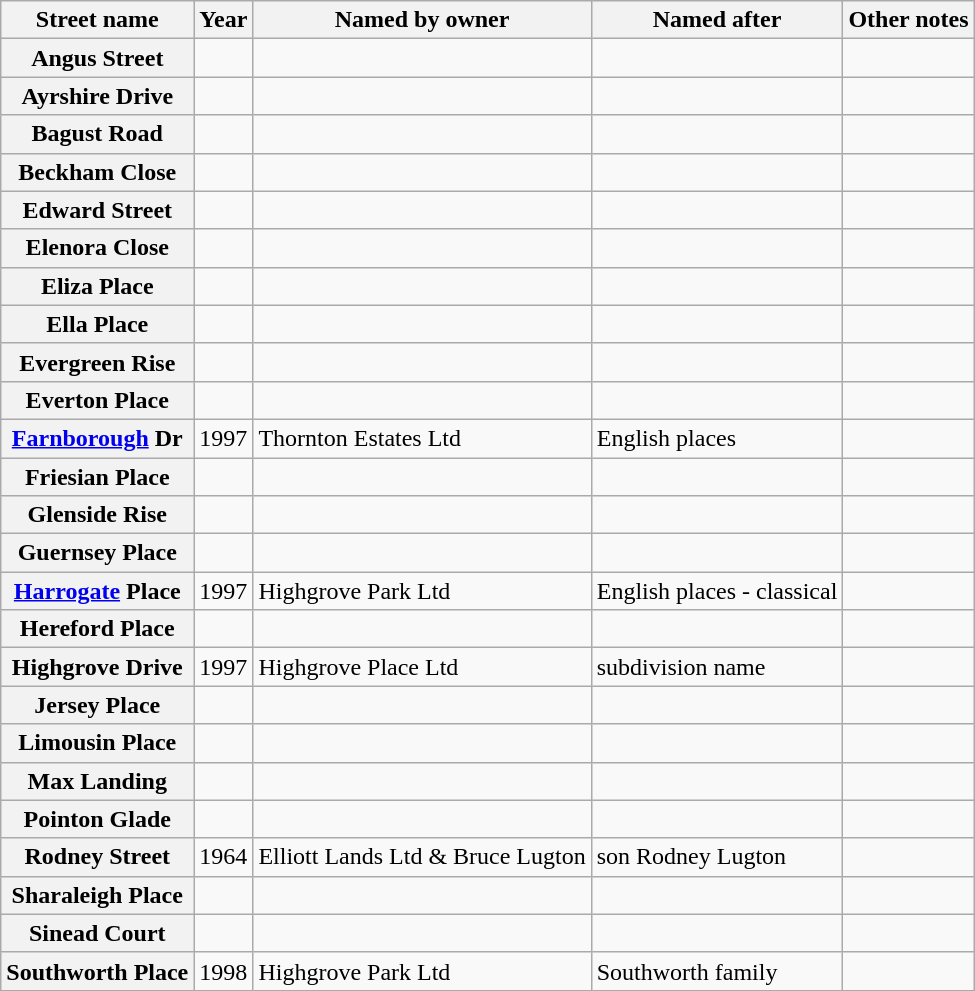<table class="wikitable sortable" border="1">
<tr>
<th>Street name</th>
<th><strong>Year</strong></th>
<th><strong>Named by owner</strong></th>
<th><strong>Named after</strong></th>
<th><strong>Other notes</strong></th>
</tr>
<tr>
<th>Angus Street</th>
<td></td>
<td></td>
<td></td>
<td></td>
</tr>
<tr>
<th>Ayrshire Drive</th>
<td></td>
<td></td>
<td></td>
<td></td>
</tr>
<tr>
<th>Bagust Road</th>
<td></td>
<td></td>
<td></td>
<td></td>
</tr>
<tr>
<th>Beckham Close</th>
<td></td>
<td></td>
<td></td>
<td></td>
</tr>
<tr>
<th>Edward Street</th>
<td></td>
<td></td>
<td></td>
<td></td>
</tr>
<tr>
<th>Elenora Close</th>
<td></td>
<td></td>
<td></td>
<td></td>
</tr>
<tr>
<th>Eliza Place</th>
<td></td>
<td></td>
<td></td>
<td></td>
</tr>
<tr>
<th>Ella Place</th>
<td></td>
<td></td>
<td></td>
<td></td>
</tr>
<tr>
<th>Evergreen Rise</th>
<td></td>
<td></td>
<td></td>
<td></td>
</tr>
<tr>
<th>Everton Place</th>
<td></td>
<td></td>
<td></td>
<td></td>
</tr>
<tr>
<th><a href='#'>Farnborough</a> Dr</th>
<td>1997</td>
<td>Thornton Estates Ltd</td>
<td>English places</td>
<td></td>
</tr>
<tr>
<th>Friesian Place</th>
<td></td>
<td></td>
<td></td>
<td></td>
</tr>
<tr>
<th>Glenside Rise</th>
<td></td>
<td></td>
<td></td>
<td></td>
</tr>
<tr>
<th>Guernsey Place</th>
<td></td>
<td></td>
<td></td>
<td></td>
</tr>
<tr>
<th><a href='#'>Harrogate</a> Place</th>
<td>1997</td>
<td>Highgrove Park Ltd</td>
<td>English places - classical</td>
<td></td>
</tr>
<tr>
<th>Hereford Place</th>
<td></td>
<td></td>
<td></td>
<td></td>
</tr>
<tr>
<th>Highgrove Drive</th>
<td>1997</td>
<td>Highgrove Place Ltd</td>
<td>subdivision name</td>
<td></td>
</tr>
<tr>
<th>Jersey Place</th>
<td></td>
<td></td>
<td></td>
<td></td>
</tr>
<tr>
<th>Limousin Place</th>
<td></td>
<td></td>
<td></td>
<td></td>
</tr>
<tr>
<th>Max Landing</th>
<td></td>
<td></td>
<td></td>
<td></td>
</tr>
<tr>
<th>Pointon Glade</th>
<td></td>
<td></td>
<td></td>
<td></td>
</tr>
<tr>
<th>Rodney Street</th>
<td>1964</td>
<td>Elliott Lands Ltd & Bruce Lugton</td>
<td>son Rodney Lugton</td>
<td></td>
</tr>
<tr>
<th>Sharaleigh Place</th>
<td></td>
<td></td>
<td></td>
<td></td>
</tr>
<tr>
<th>Sinead Court</th>
<td></td>
<td></td>
<td></td>
<td></td>
</tr>
<tr>
<th>Southworth Place</th>
<td>1998</td>
<td>Highgrove Park Ltd</td>
<td>Southworth family</td>
<td></td>
</tr>
</table>
